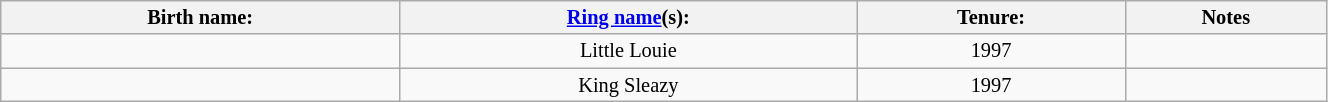<table class="sortable wikitable" style="font-size:85%; text-align:center; width:70%;">
<tr>
<th>Birth name:</th>
<th><a href='#'>Ring name</a>(s):</th>
<th>Tenure:</th>
<th>Notes</th>
</tr>
<tr>
<td></td>
<td>Little Louie</td>
<td sort>1997</td>
<td></td>
</tr>
<tr>
<td></td>
<td>King Sleazy</td>
<td sort>1997</td>
<td></td>
</tr>
</table>
